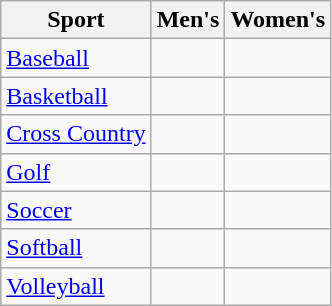<table class="wikitable">
<tr>
<th>Sport</th>
<th>Men's</th>
<th>Women's</th>
</tr>
<tr>
<td><a href='#'>Baseball</a></td>
<td style="text-align:center;"></td>
<td></td>
</tr>
<tr>
<td><a href='#'>Basketball</a></td>
<td style="text-align:center;"></td>
<td style="text-align:center;"></td>
</tr>
<tr>
<td><a href='#'>Cross Country</a></td>
<td style="text-align:center;"></td>
<td style="text-align:center;"></td>
</tr>
<tr>
<td><a href='#'>Golf</a></td>
<td style="text-align:center;"></td>
<td style="text-align:center;"></td>
</tr>
<tr>
<td><a href='#'>Soccer</a></td>
<td style="text-align:center;"></td>
<td style="text-align:center;"></td>
</tr>
<tr>
<td><a href='#'>Softball</a></td>
<td></td>
<td style="text-align:center;"></td>
</tr>
<tr>
<td><a href='#'>Volleyball</a></td>
<td></td>
<td style="text-align:center;"></td>
</tr>
</table>
